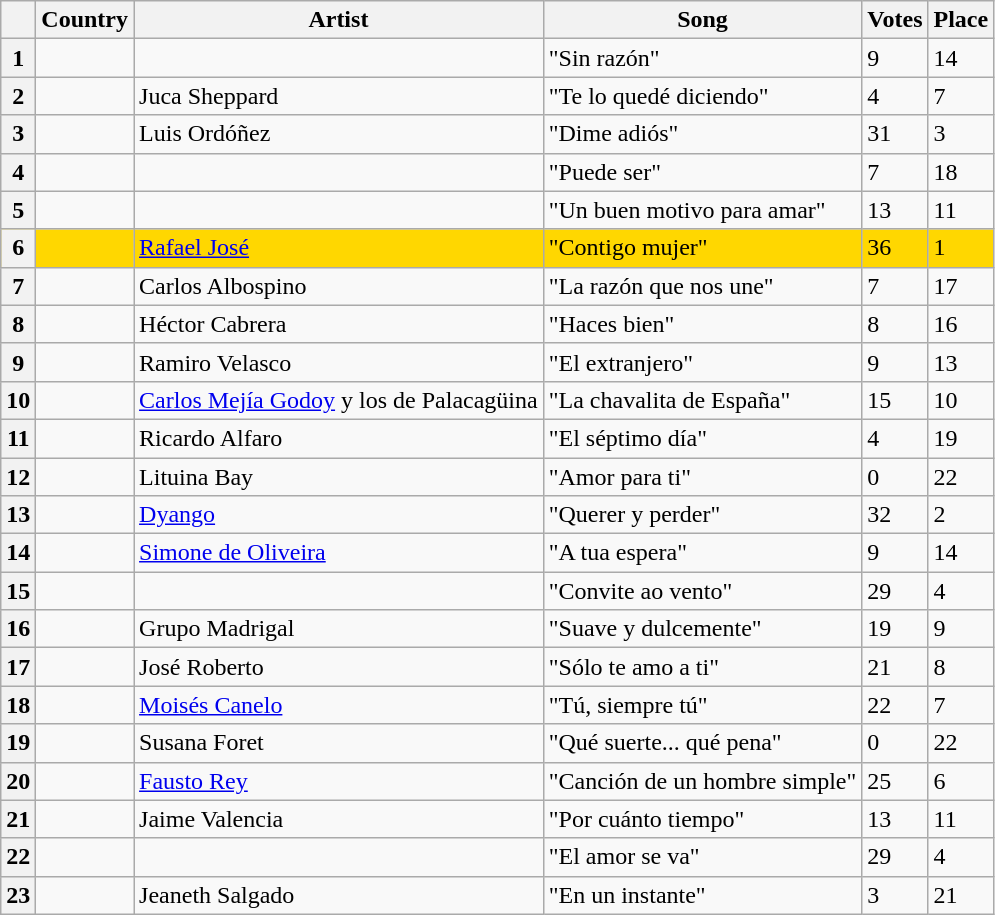<table class="wikitable sortable plainrowheaders">
<tr>
<th scope="col"></th>
<th scope="col">Country</th>
<th scope="col">Artist</th>
<th scope="col">Song</th>
<th scope="col" class="unsortable">Votes</th>
<th scope="col">Place</th>
</tr>
<tr>
<th scope="row" style="text-align:center;">1</th>
<td></td>
<td></td>
<td>"Sin razón"</td>
<td>9</td>
<td>14</td>
</tr>
<tr>
<th scope="row" style="text-align:center;">2</th>
<td></td>
<td>Juca Sheppard</td>
<td>"Te lo quedé diciendo"</td>
<td>4</td>
<td>7</td>
</tr>
<tr>
<th scope="row" style="text-align:center;">3</th>
<td></td>
<td>Luis Ordóñez</td>
<td>"Dime adiós"</td>
<td>31</td>
<td>3</td>
</tr>
<tr>
<th scope="row" style="text-align:center;">4</th>
<td></td>
<td></td>
<td>"Puede ser"</td>
<td>7</td>
<td>18</td>
</tr>
<tr>
<th scope="row" style="text-align:center;">5</th>
<td></td>
<td></td>
<td>"Un buen motivo para amar"</td>
<td>13</td>
<td>11</td>
</tr>
<tr bgcolor="gold">
<th scope="row" style="text-align:center;">6</th>
<td></td>
<td><a href='#'>Rafael José</a></td>
<td>"Contigo mujer"</td>
<td>36</td>
<td>1</td>
</tr>
<tr>
<th scope="row" style="text-align:center;">7</th>
<td></td>
<td>Carlos Albospino</td>
<td>"La razón que nos une"</td>
<td>7</td>
<td>17</td>
</tr>
<tr>
<th scope="row" style="text-align:center;">8</th>
<td></td>
<td>Héctor Cabrera</td>
<td>"Haces bien"</td>
<td>8</td>
<td>16</td>
</tr>
<tr>
<th scope="row" style="text-align:center;">9</th>
<td></td>
<td>Ramiro Velasco</td>
<td>"El extranjero"</td>
<td>9</td>
<td>13</td>
</tr>
<tr>
<th scope="row" style="text-align:center;">10</th>
<td></td>
<td><a href='#'>Carlos Mejía Godoy</a> y los de Palacagüina</td>
<td>"La chavalita de España"</td>
<td>15</td>
<td>10</td>
</tr>
<tr>
<th scope="row" style="text-align:center;">11</th>
<td></td>
<td>Ricardo Alfaro</td>
<td>"El séptimo día"</td>
<td>4</td>
<td>19</td>
</tr>
<tr>
<th scope="row" style="text-align:center;">12</th>
<td></td>
<td>Lituina Bay</td>
<td>"Amor para ti"</td>
<td>0</td>
<td>22</td>
</tr>
<tr>
<th scope="row" style="text-align:center;">13</th>
<td></td>
<td><a href='#'>Dyango</a></td>
<td>"Querer y perder"</td>
<td>32</td>
<td>2</td>
</tr>
<tr>
<th scope="row" style="text-align:center;">14</th>
<td></td>
<td><a href='#'>Simone de Oliveira</a></td>
<td>"A tua espera"</td>
<td>9</td>
<td>14</td>
</tr>
<tr>
<th scope="row" style="text-align:center;">15</th>
<td></td>
<td></td>
<td>"Convite ao vento"</td>
<td>29</td>
<td>4</td>
</tr>
<tr>
<th scope="row" style="text-align:center;">16</th>
<td></td>
<td>Grupo Madrigal</td>
<td>"Suave y dulcemente"</td>
<td>19</td>
<td>9</td>
</tr>
<tr>
<th scope="row" style="text-align:center;">17</th>
<td></td>
<td>José Roberto</td>
<td>"Sólo te amo a ti"</td>
<td>21</td>
<td>8</td>
</tr>
<tr>
<th scope="row" style="text-align:center;">18</th>
<td></td>
<td><a href='#'>Moisés Canelo</a></td>
<td>"Tú, siempre tú"</td>
<td>22</td>
<td>7</td>
</tr>
<tr>
<th scope="row" style="text-align:center;">19</th>
<td></td>
<td>Susana Foret</td>
<td>"Qué suerte... qué pena"</td>
<td>0</td>
<td>22</td>
</tr>
<tr>
<th scope="row" style="text-align:center;">20</th>
<td></td>
<td><a href='#'>Fausto Rey</a></td>
<td>"Canción de un hombre simple"</td>
<td>25</td>
<td>6</td>
</tr>
<tr>
<th scope="row" style="text-align:center;">21</th>
<td></td>
<td>Jaime Valencia</td>
<td>"Por cuánto tiempo"</td>
<td>13</td>
<td>11</td>
</tr>
<tr>
<th scope="row" style="text-align:center;">22</th>
<td></td>
<td></td>
<td>"El amor se va"</td>
<td>29</td>
<td>4</td>
</tr>
<tr>
<th scope="row" style="text-align:center;">23</th>
<td></td>
<td>Jeaneth Salgado</td>
<td>"En un instante"</td>
<td>3</td>
<td>21</td>
</tr>
</table>
